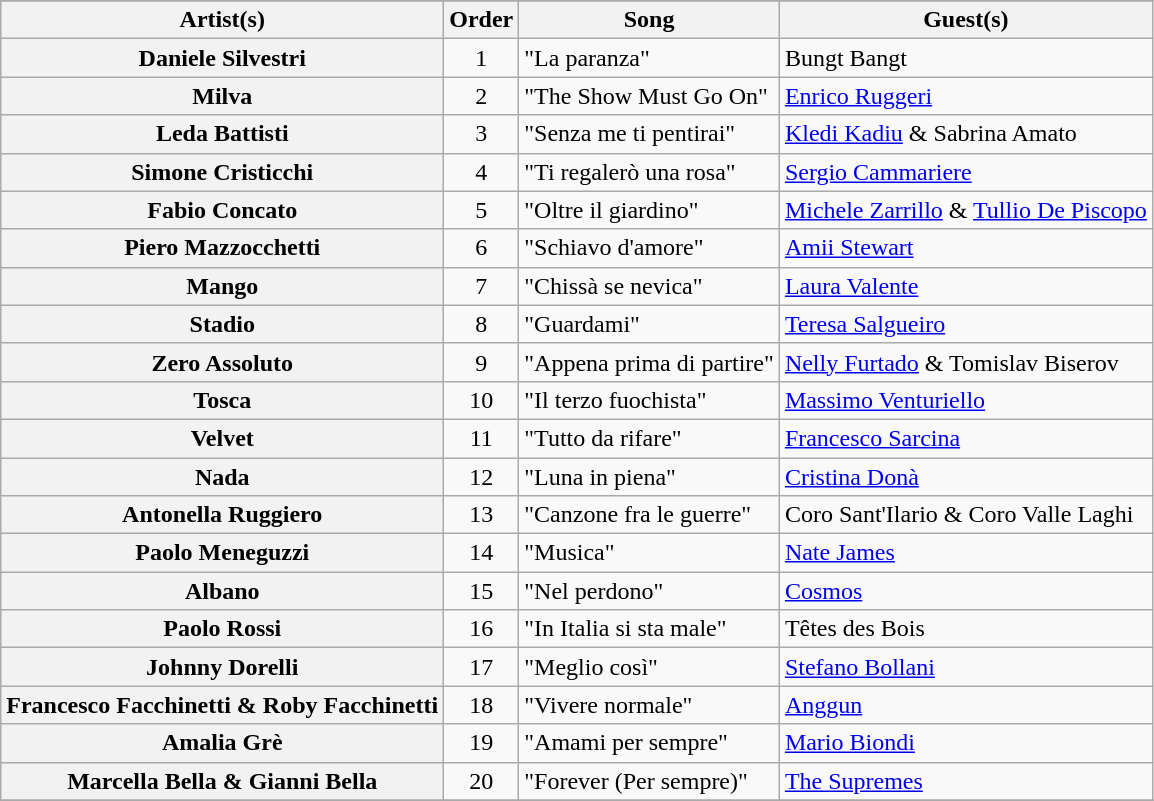<table class="wikitable plainrowheaders sortable">
<tr>
</tr>
<tr>
<th>Artist(s)</th>
<th>Order</th>
<th>Song</th>
<th>Guest(s)</th>
</tr>
<tr>
<th scope="row">Daniele Silvestri</th>
<td style="text-align:center;">1</td>
<td>"La paranza"</td>
<td>Bungt Bangt</td>
</tr>
<tr>
<th scope="row">Milva</th>
<td style="text-align:center;">2</td>
<td>"The Show Must Go On"</td>
<td><a href='#'>Enrico Ruggeri</a></td>
</tr>
<tr>
<th scope="row">Leda Battisti</th>
<td style="text-align:center;">3</td>
<td>"Senza me ti pentirai"</td>
<td><a href='#'>Kledi Kadiu</a> & Sabrina Amato</td>
</tr>
<tr>
<th scope="row">Simone Cristicchi</th>
<td style="text-align:center;">4</td>
<td>"Ti regalerò una rosa"</td>
<td><a href='#'>Sergio Cammariere</a></td>
</tr>
<tr>
<th scope="row">Fabio Concato</th>
<td style="text-align:center;">5</td>
<td>"Oltre il giardino"</td>
<td><a href='#'>Michele Zarrillo</a> & <a href='#'>Tullio De Piscopo</a></td>
</tr>
<tr>
<th scope="row">Piero Mazzocchetti</th>
<td style="text-align:center;">6</td>
<td>"Schiavo d'amore"</td>
<td><a href='#'>Amii Stewart</a></td>
</tr>
<tr>
<th scope="row">Mango</th>
<td style="text-align:center;">7</td>
<td>"Chissà se nevica"</td>
<td><a href='#'>Laura Valente</a></td>
</tr>
<tr>
<th scope="row">Stadio</th>
<td style="text-align:center;">8</td>
<td>"Guardami"</td>
<td><a href='#'>Teresa Salgueiro</a></td>
</tr>
<tr>
<th scope="row">Zero Assoluto</th>
<td style="text-align:center;">9</td>
<td>"Appena prima di partire"</td>
<td><a href='#'>Nelly Furtado</a> & Tomislav Biserov</td>
</tr>
<tr>
<th scope="row">Tosca</th>
<td style="text-align:center;">10</td>
<td>"Il terzo fuochista"</td>
<td><a href='#'>Massimo Venturiello</a></td>
</tr>
<tr>
<th scope="row">Velvet</th>
<td style="text-align:center;">11</td>
<td>"Tutto da rifare"</td>
<td><a href='#'>Francesco Sarcina</a></td>
</tr>
<tr>
<th scope="row">Nada</th>
<td style="text-align:center;">12</td>
<td>"Luna in piena"</td>
<td><a href='#'>Cristina Donà</a></td>
</tr>
<tr>
<th scope="row">Antonella Ruggiero</th>
<td style="text-align:center;">13</td>
<td>"Canzone fra le guerre"</td>
<td>Coro Sant'Ilario & Coro Valle Laghi</td>
</tr>
<tr>
<th scope="row">Paolo Meneguzzi</th>
<td style="text-align:center;">14</td>
<td>"Musica"</td>
<td><a href='#'>Nate James</a></td>
</tr>
<tr>
<th scope="row">Albano</th>
<td style="text-align:center;">15</td>
<td>"Nel perdono"</td>
<td><a href='#'>Cosmos</a></td>
</tr>
<tr>
<th scope="row">Paolo Rossi</th>
<td style="text-align:center;">16</td>
<td>"In Italia si sta male"</td>
<td>Têtes des Bois</td>
</tr>
<tr>
<th scope="row">Johnny Dorelli</th>
<td style="text-align:center;">17</td>
<td>"Meglio così"</td>
<td><a href='#'>Stefano Bollani</a></td>
</tr>
<tr>
<th scope="row">Francesco Facchinetti & Roby Facchinetti</th>
<td style="text-align:center;">18</td>
<td>"Vivere normale"</td>
<td><a href='#'>Anggun</a></td>
</tr>
<tr>
<th scope="row">Amalia Grè</th>
<td style="text-align:center;">19</td>
<td>"Amami per sempre"</td>
<td><a href='#'>Mario Biondi</a></td>
</tr>
<tr>
<th scope="row">Marcella Bella & Gianni Bella</th>
<td style="text-align:center;">20</td>
<td>"Forever (Per sempre)"</td>
<td><a href='#'>The Supremes</a></td>
</tr>
<tr>
</tr>
</table>
